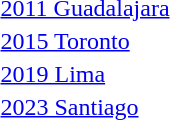<table>
<tr valign="top">
<td><a href='#'>2011 Guadalajara</a><br></td>
<td></td>
<td></td>
<td></td>
</tr>
<tr valign="top">
<td><a href='#'>2015 Toronto</a><br></td>
<td></td>
<td></td>
<td></td>
</tr>
<tr valign="top">
<td><a href='#'>2019 Lima</a><br></td>
<td></td>
<td></td>
<td></td>
</tr>
<tr valign="top">
<td><a href='#'>2023 Santiago</a><br></td>
<td></td>
<td></td>
<td></td>
</tr>
</table>
